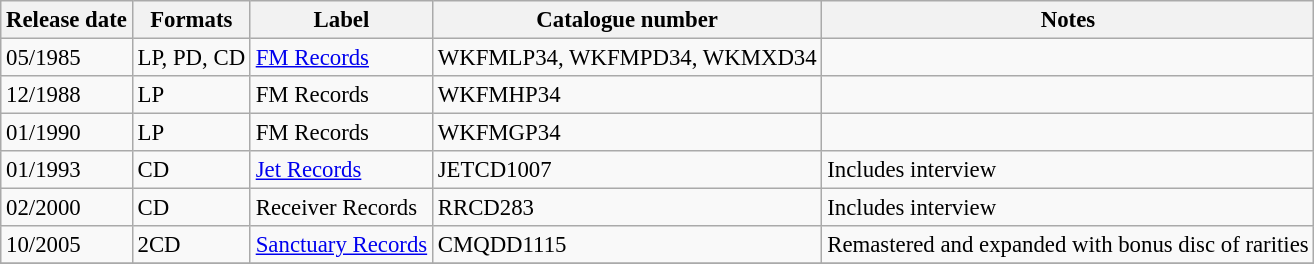<table class="wikitable" style="font-size: 95%;">
<tr>
<th>Release date</th>
<th>Formats</th>
<th>Label</th>
<th>Catalogue number</th>
<th>Notes</th>
</tr>
<tr>
<td>05/1985</td>
<td>LP, PD, CD</td>
<td><a href='#'>FM Records</a></td>
<td>WKFMLP34, WKFMPD34, WKMXD34</td>
<td></td>
</tr>
<tr>
<td>12/1988</td>
<td>LP</td>
<td>FM Records</td>
<td>WKFMHP34</td>
<td></td>
</tr>
<tr>
<td>01/1990</td>
<td>LP</td>
<td>FM Records</td>
<td>WKFMGP34</td>
<td></td>
</tr>
<tr>
<td>01/1993</td>
<td>CD</td>
<td><a href='#'>Jet Records</a></td>
<td>JETCD1007</td>
<td>Includes interview</td>
</tr>
<tr>
<td>02/2000</td>
<td>CD</td>
<td>Receiver Records</td>
<td>RRCD283</td>
<td>Includes interview</td>
</tr>
<tr>
<td>10/2005</td>
<td>2CD</td>
<td><a href='#'>Sanctuary Records</a></td>
<td>CMQDD1115</td>
<td>Remastered and expanded with bonus disc of rarities</td>
</tr>
<tr>
</tr>
</table>
